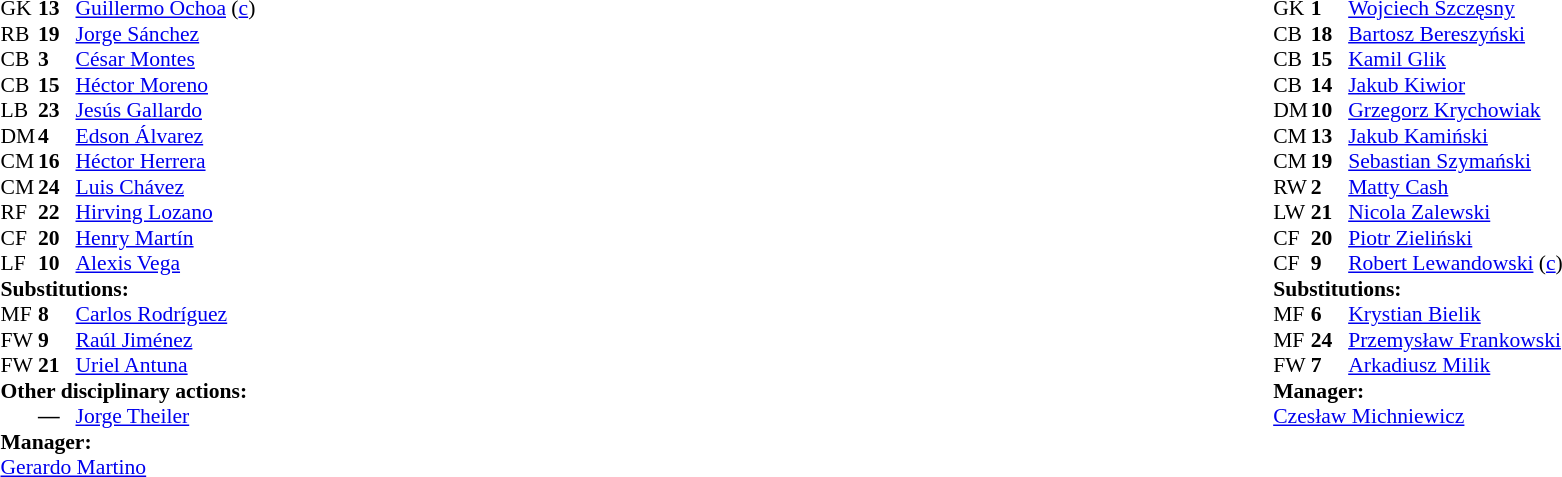<table width="100%">
<tr>
<td valign="top" width="40%"><br><table style="font-size:90%" cellspacing="0" cellpadding="0">
<tr>
<th width=25></th>
<th width=25></th>
</tr>
<tr>
<td>GK</td>
<td><strong>13</strong></td>
<td><a href='#'>Guillermo Ochoa</a> (<a href='#'>c</a>)</td>
</tr>
<tr>
<td>RB</td>
<td><strong>19</strong></td>
<td><a href='#'>Jorge Sánchez</a></td>
<td></td>
</tr>
<tr>
<td>CB</td>
<td><strong>3</strong></td>
<td><a href='#'>César Montes</a></td>
</tr>
<tr>
<td>CB</td>
<td><strong>15</strong></td>
<td><a href='#'>Héctor Moreno</a></td>
<td></td>
</tr>
<tr>
<td>LB</td>
<td><strong>23</strong></td>
<td><a href='#'>Jesús Gallardo</a></td>
</tr>
<tr>
<td>DM</td>
<td><strong>4</strong></td>
<td><a href='#'>Edson Álvarez</a></td>
</tr>
<tr>
<td>CM</td>
<td><strong>16</strong></td>
<td><a href='#'>Héctor Herrera</a></td>
<td></td>
<td></td>
</tr>
<tr>
<td>CM</td>
<td><strong>24</strong></td>
<td><a href='#'>Luis Chávez</a></td>
</tr>
<tr>
<td>RF</td>
<td><strong>22</strong></td>
<td><a href='#'>Hirving Lozano</a></td>
</tr>
<tr>
<td>CF</td>
<td><strong>20</strong></td>
<td><a href='#'>Henry Martín</a></td>
<td></td>
<td></td>
</tr>
<tr>
<td>LF</td>
<td><strong>10</strong></td>
<td><a href='#'>Alexis Vega</a></td>
<td></td>
<td></td>
</tr>
<tr>
<td colspan=3><strong>Substitutions:</strong></td>
</tr>
<tr>
<td>MF</td>
<td><strong>8</strong></td>
<td><a href='#'>Carlos Rodríguez</a></td>
<td></td>
<td></td>
</tr>
<tr>
<td>FW</td>
<td><strong>9</strong></td>
<td><a href='#'>Raúl Jiménez</a></td>
<td></td>
<td></td>
</tr>
<tr>
<td>FW</td>
<td><strong>21</strong></td>
<td><a href='#'>Uriel Antuna</a></td>
<td></td>
<td></td>
</tr>
<tr>
<td colspan=3><strong>Other disciplinary actions:</strong></td>
</tr>
<tr>
<td></td>
<td><strong>—</strong></td>
<td> <a href='#'>Jorge Theiler</a></td>
<td></td>
</tr>
<tr>
<td colspan=3><strong>Manager:</strong></td>
</tr>
<tr>
<td colspan=3> <a href='#'>Gerardo Martino</a></td>
</tr>
</table>
</td>
<td valign="top"></td>
<td valign="top" width="50%"><br><table style="font-size:90%; margin:auto" cellspacing="0" cellpadding="0">
<tr>
<th width=25></th>
<th width=25></th>
</tr>
<tr>
<td>GK</td>
<td><strong>1</strong></td>
<td><a href='#'>Wojciech Szczęsny</a></td>
</tr>
<tr>
<td>CB</td>
<td><strong>18</strong></td>
<td><a href='#'>Bartosz Bereszyński</a></td>
</tr>
<tr>
<td>CB</td>
<td><strong>15</strong></td>
<td><a href='#'>Kamil Glik</a></td>
</tr>
<tr>
<td>CB</td>
<td><strong>14</strong></td>
<td><a href='#'>Jakub Kiwior</a></td>
</tr>
<tr>
<td>DM</td>
<td><strong>10</strong></td>
<td><a href='#'>Grzegorz Krychowiak</a></td>
</tr>
<tr>
<td>CM</td>
<td><strong>13</strong></td>
<td><a href='#'>Jakub Kamiński</a></td>
</tr>
<tr>
<td>CM</td>
<td><strong>19</strong></td>
<td><a href='#'>Sebastian Szymański</a></td>
<td></td>
<td></td>
</tr>
<tr>
<td>RW</td>
<td><strong>2</strong></td>
<td><a href='#'>Matty Cash</a></td>
</tr>
<tr>
<td>LW</td>
<td><strong>21</strong></td>
<td><a href='#'>Nicola Zalewski</a></td>
<td></td>
<td></td>
</tr>
<tr>
<td>CF</td>
<td><strong>20</strong></td>
<td><a href='#'>Piotr Zieliński</a></td>
<td></td>
<td></td>
</tr>
<tr>
<td>CF</td>
<td><strong>9</strong></td>
<td><a href='#'>Robert Lewandowski</a> (<a href='#'>c</a>)</td>
</tr>
<tr>
<td colspan=3><strong>Substitutions:</strong></td>
</tr>
<tr>
<td>MF</td>
<td><strong>6</strong></td>
<td><a href='#'>Krystian Bielik</a></td>
<td></td>
<td></td>
</tr>
<tr>
<td>MF</td>
<td><strong>24</strong></td>
<td><a href='#'>Przemysław Frankowski</a></td>
<td></td>
<td></td>
</tr>
<tr>
<td>FW</td>
<td><strong>7</strong></td>
<td><a href='#'>Arkadiusz Milik</a></td>
<td></td>
<td></td>
</tr>
<tr>
<td colspan=3><strong>Manager:</strong></td>
</tr>
<tr>
<td colspan=3><a href='#'>Czesław Michniewicz</a></td>
</tr>
</table>
</td>
</tr>
</table>
